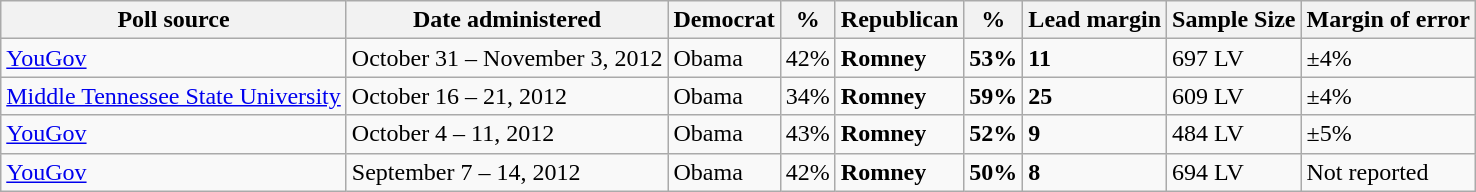<table class="wikitable">
<tr valign=bottom>
<th>Poll source</th>
<th>Date administered</th>
<th>Democrat</th>
<th>%</th>
<th>Republican</th>
<th>%</th>
<th>Lead margin</th>
<th>Sample Size</th>
<th>Margin of error</th>
</tr>
<tr>
<td><a href='#'>YouGov</a></td>
<td>October 31 – November 3, 2012</td>
<td>Obama</td>
<td>42%</td>
<td><strong>Romney</strong></td>
<td><strong>53%</strong></td>
<td><strong>11</strong></td>
<td>697 LV</td>
<td>±4%</td>
</tr>
<tr>
<td><a href='#'>Middle Tennessee State University</a></td>
<td>October 16 – 21, 2012</td>
<td>Obama</td>
<td>34%</td>
<td><strong>Romney</strong></td>
<td><strong>59%</strong></td>
<td><strong>25</strong></td>
<td>609 LV</td>
<td>±4%</td>
</tr>
<tr>
<td><a href='#'>YouGov</a></td>
<td>October 4 – 11, 2012</td>
<td>Obama</td>
<td>43%</td>
<td><strong>Romney</strong></td>
<td><strong>52%</strong></td>
<td><strong>9</strong></td>
<td>484 LV</td>
<td>±5%</td>
</tr>
<tr>
<td><a href='#'>YouGov</a></td>
<td>September 7 – 14, 2012</td>
<td>Obama</td>
<td>42%</td>
<td><strong>Romney</strong></td>
<td><strong>50%</strong></td>
<td><strong>8</strong></td>
<td>694 LV</td>
<td>Not reported</td>
</tr>
</table>
